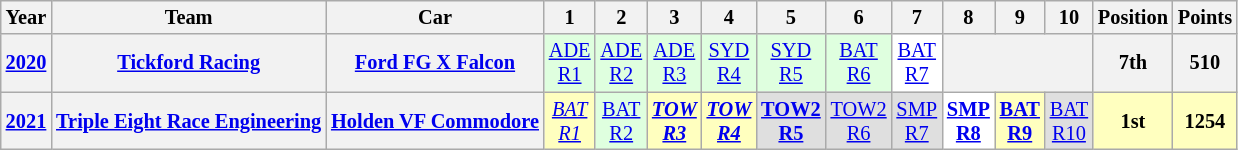<table class="wikitable" style="text-align:center; font-size:85%">
<tr>
<th>Year</th>
<th>Team</th>
<th>Car</th>
<th>1</th>
<th>2</th>
<th>3</th>
<th>4</th>
<th>5</th>
<th>6</th>
<th>7</th>
<th>8</th>
<th>9</th>
<th>10</th>
<th>Position</th>
<th>Points</th>
</tr>
<tr>
<th><a href='#'>2020</a></th>
<th nowrap><a href='#'>Tickford Racing</a></th>
<th nowrap><a href='#'>Ford FG X Falcon</a></th>
<td style="background: #dfffdf"><a href='#'>ADE<br>R1</a><br></td>
<td style="background: #dfffdf"><a href='#'>ADE<br>R2</a><br></td>
<td style="background: #dfffdf"><a href='#'>ADE<br>R3</a><br></td>
<td style="background: #dfffdf"><a href='#'>SYD<br>R4</a><br></td>
<td style="background: #dfffdf"><a href='#'>SYD<br>R5</a><br></td>
<td style="background: #dfffdf"><a href='#'>BAT<br>R6</a><br></td>
<td style="background: #ffffff"><a href='#'>BAT<br>R7</a><br></td>
<th colspan=3></th>
<th>7th</th>
<th>510</th>
</tr>
<tr>
<th><a href='#'>2021</a></th>
<th nowrap><a href='#'>Triple Eight Race Engineering</a></th>
<th nowrap><a href='#'>Holden VF Commodore</a></th>
<td style="background: #ffffbf"><em><a href='#'>BAT<br>R1</a></em><br></td>
<td style="background: #dfffdf"><a href='#'>BAT<br>R2</a><br></td>
<td style="background: #ffffbf"><strong><em><a href='#'>TOW<br>R3</a></em></strong><br></td>
<td style="background: #ffffbf"><strong><em><a href='#'>TOW<br>R4</a></em></strong><br></td>
<td style="background: #dfdfdf"><strong><a href='#'>TOW2<br>R5</a></strong><br></td>
<td style="background: #dfdfdf"><a href='#'>TOW2<br>R6</a><br></td>
<td style="background: #dfdfdf"><a href='#'>SMP<br>R7</a><br></td>
<td style="background: #ffffff"><strong><a href='#'>SMP<br>R8</a></strong><br></td>
<td style="background: #ffffbf"><strong><a href='#'>BAT<br>R9</a></strong><br></td>
<td style="background: #dfdfdf"><a href='#'>BAT<br>R10</a><br></td>
<th style="background: #ffffbf">1st</th>
<th style="background: #ffffbf">1254</th>
</tr>
</table>
